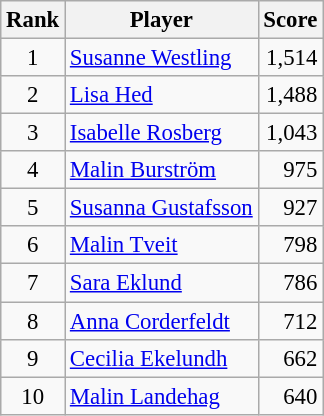<table class="wikitable" style="font-size:95%;">
<tr>
<th>Rank</th>
<th>Player</th>
<th>Score</th>
</tr>
<tr>
<td align=center>1</td>
<td> <a href='#'>Susanne Westling</a></td>
<td align=right>1,514</td>
</tr>
<tr>
<td align=center>2</td>
<td> <a href='#'>Lisa Hed</a></td>
<td align=right>1,488</td>
</tr>
<tr>
<td align=center>3</td>
<td> <a href='#'>Isabelle Rosberg</a></td>
<td align=right>1,043</td>
</tr>
<tr>
<td align=center>4</td>
<td> <a href='#'>Malin Burström</a></td>
<td align=right>975</td>
</tr>
<tr>
<td align=center>5</td>
<td> <a href='#'>Susanna Gustafsson</a></td>
<td align=right>927</td>
</tr>
<tr>
<td align=center>6</td>
<td> <a href='#'>Malin Tveit</a></td>
<td align=right>798</td>
</tr>
<tr>
<td align=center>7</td>
<td> <a href='#'>Sara Eklund</a></td>
<td align=right>786</td>
</tr>
<tr>
<td align=center>8</td>
<td> <a href='#'>Anna Corderfeldt</a></td>
<td align=right>712</td>
</tr>
<tr>
<td align=center>9</td>
<td> <a href='#'>Cecilia Ekelundh</a></td>
<td align=right>662</td>
</tr>
<tr>
<td align=center>10</td>
<td> <a href='#'>Malin Landehag</a></td>
<td align=right>640</td>
</tr>
</table>
